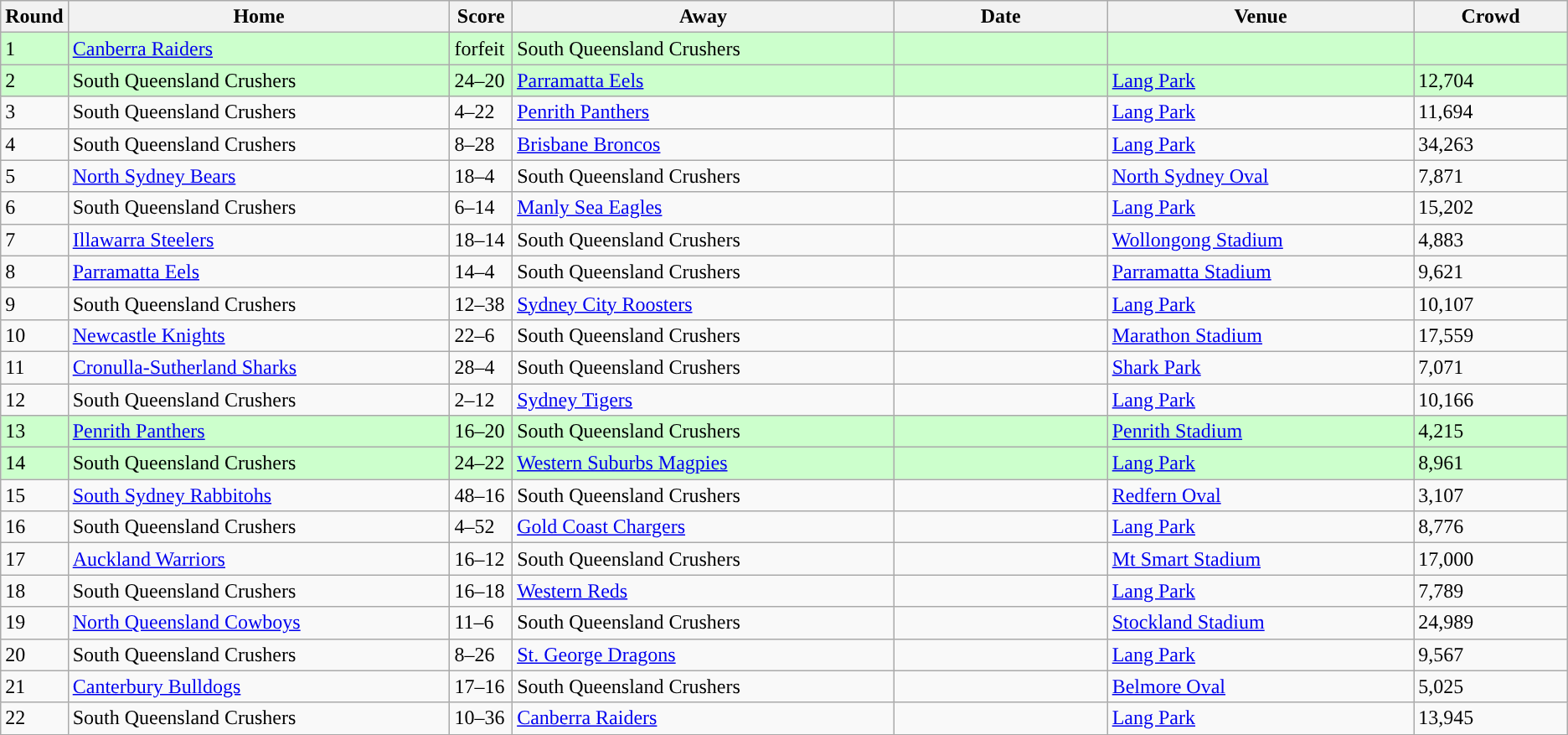<table class="wikitable sortable">
<tr>
<th width=2%>Round</th>
<th width=25%>Home</th>
<th width=4%>Score</th>
<th width=25%>Away</th>
<th width=14%>Date</th>
<th width=20%>Venue</th>
<th width=10%>Crowd</th>
</tr>
<tr bgcolor=#ccffcc>
<td>1</td>
<td align=left><a href='#'>Canberra Raiders</a></td>
<td>forfeit</td>
<td align=left>South Queensland Crushers</td>
<td></td>
<td></td>
<td></td>
</tr>
<tr bgcolor=#ccffcc>
<td>2</td>
<td align=left>South Queensland Crushers</td>
<td>24–20</td>
<td align=left><a href='#'>Parramatta Eels</a></td>
<td></td>
<td><a href='#'>Lang Park</a></td>
<td>12,704</td>
</tr>
<tr>
<td>3</td>
<td align=left>South Queensland Crushers</td>
<td>4–22</td>
<td align=left><a href='#'>Penrith Panthers</a></td>
<td></td>
<td><a href='#'>Lang Park</a></td>
<td>11,694</td>
</tr>
<tr>
<td>4</td>
<td align=left>South Queensland Crushers</td>
<td>8–28</td>
<td align=left><a href='#'>Brisbane Broncos</a></td>
<td></td>
<td><a href='#'>Lang Park</a></td>
<td>34,263</td>
</tr>
<tr>
<td>5</td>
<td align=left><a href='#'>North Sydney Bears</a></td>
<td>18–4</td>
<td align=left>South Queensland Crushers</td>
<td></td>
<td><a href='#'>North Sydney Oval</a></td>
<td>7,871</td>
</tr>
<tr>
<td>6</td>
<td align=left>South Queensland Crushers</td>
<td>6–14</td>
<td align=left><a href='#'>Manly Sea Eagles</a></td>
<td></td>
<td><a href='#'>Lang Park</a></td>
<td>15,202</td>
</tr>
<tr>
<td>7</td>
<td align=left><a href='#'>Illawarra Steelers</a></td>
<td>18–14</td>
<td align=left>South Queensland Crushers</td>
<td></td>
<td><a href='#'>Wollongong Stadium</a></td>
<td>4,883</td>
</tr>
<tr>
<td>8</td>
<td align=left><a href='#'>Parramatta Eels</a></td>
<td>14–4</td>
<td align=left>South Queensland Crushers</td>
<td></td>
<td><a href='#'>Parramatta Stadium</a></td>
<td>9,621</td>
</tr>
<tr>
<td>9</td>
<td align=left>South Queensland Crushers</td>
<td>12–38</td>
<td align=left><a href='#'>Sydney City Roosters</a></td>
<td></td>
<td><a href='#'>Lang Park</a></td>
<td>10,107</td>
</tr>
<tr>
<td>10</td>
<td align=left><a href='#'>Newcastle Knights</a></td>
<td>22–6</td>
<td align=left>South Queensland Crushers</td>
<td></td>
<td><a href='#'>Marathon Stadium</a></td>
<td>17,559</td>
</tr>
<tr>
<td>11</td>
<td align=left><a href='#'>Cronulla-Sutherland Sharks</a></td>
<td>28–4</td>
<td align=left>South Queensland Crushers</td>
<td></td>
<td><a href='#'>Shark Park</a></td>
<td>7,071</td>
</tr>
<tr>
<td>12</td>
<td align=left>South Queensland Crushers</td>
<td>2–12</td>
<td align=left><a href='#'>Sydney Tigers</a></td>
<td></td>
<td><a href='#'>Lang Park</a></td>
<td>10,166</td>
</tr>
<tr bgcolor=#ccffcc>
<td>13</td>
<td align=left><a href='#'>Penrith Panthers</a></td>
<td>16–20</td>
<td align=left>South Queensland Crushers</td>
<td></td>
<td><a href='#'>Penrith Stadium</a></td>
<td>4,215</td>
</tr>
<tr bgcolor=#ccffcc>
<td>14</td>
<td align=left>South Queensland Crushers</td>
<td>24–22</td>
<td align=left><a href='#'>Western Suburbs Magpies</a></td>
<td></td>
<td><a href='#'>Lang Park</a></td>
<td>8,961</td>
</tr>
<tr>
<td>15</td>
<td align=left><a href='#'>South Sydney Rabbitohs</a></td>
<td>48–16</td>
<td align=left>South Queensland Crushers</td>
<td></td>
<td><a href='#'>Redfern Oval</a></td>
<td>3,107</td>
</tr>
<tr>
<td>16</td>
<td align=left>South Queensland Crushers</td>
<td>4–52</td>
<td align=left><a href='#'>Gold Coast Chargers</a></td>
<td></td>
<td><a href='#'>Lang Park</a></td>
<td>8,776</td>
</tr>
<tr>
<td>17</td>
<td align=left><a href='#'>Auckland Warriors</a></td>
<td>16–12</td>
<td align=left>South Queensland Crushers</td>
<td></td>
<td><a href='#'>Mt Smart Stadium</a></td>
<td>17,000</td>
</tr>
<tr>
<td>18</td>
<td align=left>South Queensland Crushers</td>
<td>16–18</td>
<td align=left><a href='#'>Western Reds</a></td>
<td></td>
<td><a href='#'>Lang Park</a></td>
<td>7,789</td>
</tr>
<tr>
<td>19</td>
<td align=left><a href='#'>North Queensland Cowboys</a></td>
<td>11–6</td>
<td align=left>South Queensland Crushers</td>
<td></td>
<td><a href='#'>Stockland Stadium</a></td>
<td>24,989</td>
</tr>
<tr>
<td>20</td>
<td align=left>South Queensland Crushers</td>
<td>8–26</td>
<td align=left><a href='#'>St. George Dragons</a></td>
<td></td>
<td><a href='#'>Lang Park</a></td>
<td>9,567</td>
</tr>
<tr>
<td>21</td>
<td align=left><a href='#'>Canterbury Bulldogs</a></td>
<td>17–16</td>
<td align=left>South Queensland Crushers</td>
<td></td>
<td><a href='#'>Belmore Oval</a></td>
<td>5,025</td>
</tr>
<tr>
<td>22</td>
<td align=left>South Queensland Crushers</td>
<td>10–36</td>
<td align=left><a href='#'>Canberra Raiders</a></td>
<td></td>
<td><a href='#'>Lang Park</a></td>
<td>13,945</td>
</tr>
</table>
